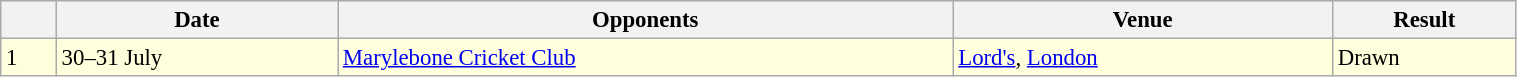<table class="wikitable" style="width:80%; font-size:95%">
<tr style="background:#efefef;">
<th scope=col></th>
<th scope=col>Date</th>
<th scope=col>Opponents</th>
<th scope=col>Venue</th>
<th scope=col>Result</th>
</tr>
<tr style="background:#ffd;">
<td>1</td>
<td>30–31 July</td>
<td><a href='#'>Marylebone Cricket Club</a></td>
<td><a href='#'>Lord's</a>, <a href='#'>London</a></td>
<td>Drawn</td>
</tr>
</table>
